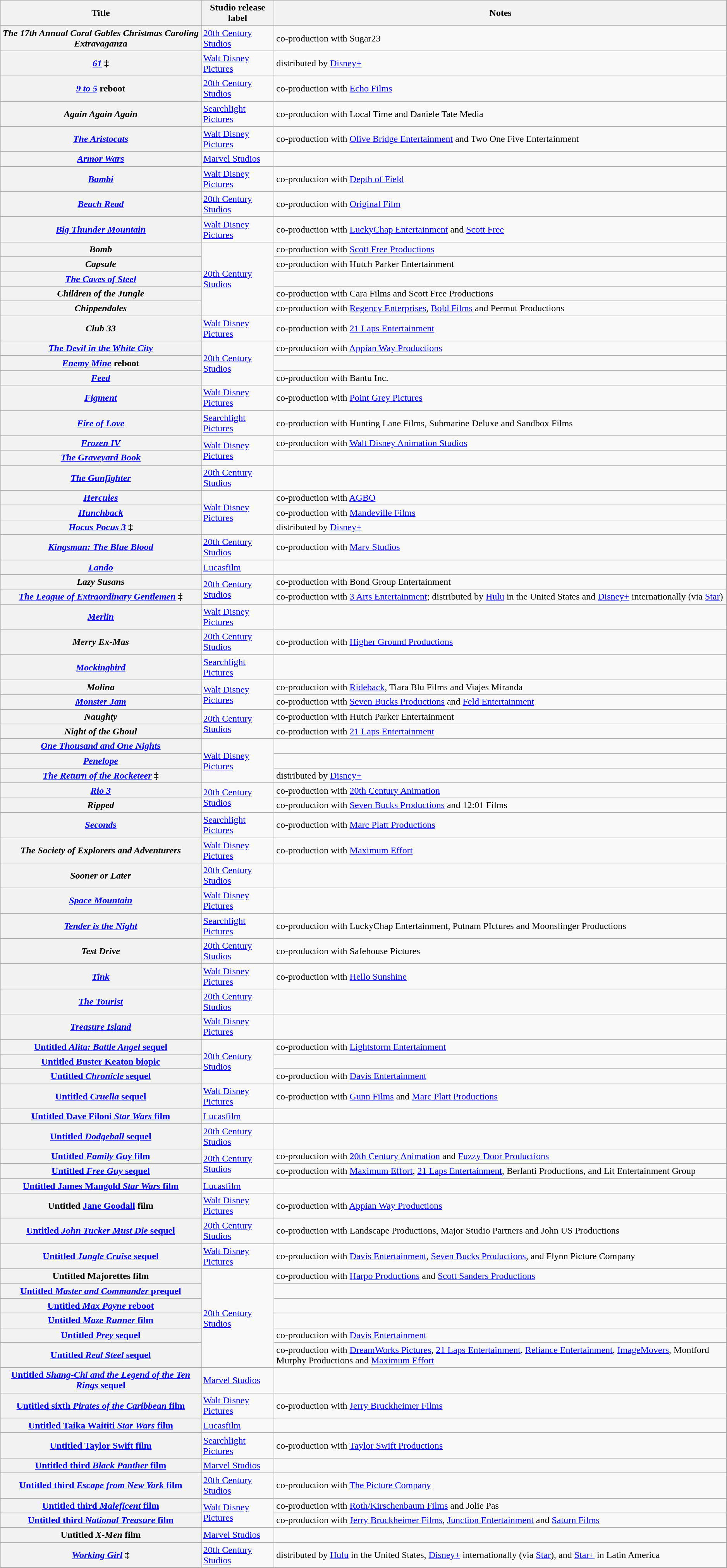<table class="wikitable plainrowheaders sortable" style="width:99%;">
<tr>
<th scope="col">Title</th>
<th scope="col">Studio release label</th>
<th scope="col" class="unsortable">Notes</th>
</tr>
<tr>
<th scope="row"><em>The 17th Annual Coral Gables Christmas Caroling Extravaganza</em></th>
<td><a href='#'>20th Century Studios</a></td>
<td>co-production with Sugar23</td>
</tr>
<tr>
<th scope="row"><em><a href='#'>61</a></em> ‡</th>
<td><a href='#'>Walt Disney Pictures</a></td>
<td>distributed by <a href='#'>Disney+</a></td>
</tr>
<tr>
<th scope="row"><em><a href='#'>9 to 5</a></em> reboot</th>
<td><a href='#'>20th Century Studios</a></td>
<td>co-production with <a href='#'>Echo Films</a></td>
</tr>
<tr>
<th scope="row"><em>Again Again Again</em></th>
<td><a href='#'>Searchlight Pictures</a></td>
<td>co-production with Local Time and Daniele Tate Media</td>
</tr>
<tr>
<th scope="row"><em><a href='#'>The Aristocats</a></em></th>
<td><a href='#'>Walt Disney Pictures</a></td>
<td>co-production with <a href='#'>Olive Bridge Entertainment</a> and Two One Five Entertainment</td>
</tr>
<tr>
<th scope="row"><em><a href='#'>Armor Wars</a></em></th>
<td><a href='#'>Marvel Studios</a></td>
<td></td>
</tr>
<tr>
<th scope="row"><em><a href='#'>Bambi</a></em></th>
<td><a href='#'>Walt Disney Pictures</a></td>
<td>co-production with <a href='#'>Depth of Field</a></td>
</tr>
<tr>
<th scope="row"><em><a href='#'>Beach Read</a></em></th>
<td><a href='#'>20th Century Studios</a></td>
<td>co-production with <a href='#'>Original Film</a></td>
</tr>
<tr>
<th scope="row"><em><a href='#'>Big Thunder Mountain</a></em></th>
<td><a href='#'>Walt Disney Pictures</a></td>
<td>co-production with <a href='#'>LuckyChap Entertainment</a> and <a href='#'>Scott Free</a></td>
</tr>
<tr>
<th scope="row"><em>Bomb</em></th>
<td rowspan="5"><a href='#'>20th Century Studios</a></td>
<td>co-production with <a href='#'>Scott Free Productions</a></td>
</tr>
<tr>
<th scope="row"><em>Capsule</em></th>
<td>co-production with Hutch Parker Entertainment</td>
</tr>
<tr>
<th scope="row"><em><a href='#'>The Caves of Steel</a></em></th>
<td></td>
</tr>
<tr>
<th scope="row"><em>Children of the Jungle</em></th>
<td>co-production with Cara Films and Scott Free Productions</td>
</tr>
<tr>
<th scope="row"><em>Chippendales</em></th>
<td>co-production with <a href='#'>Regency Enterprises</a>, <a href='#'>Bold Films</a> and Permut Productions</td>
</tr>
<tr>
<th scope="row"><em>Club 33</em></th>
<td><a href='#'>Walt Disney Pictures</a></td>
<td>co-production with <a href='#'>21 Laps Entertainment</a></td>
</tr>
<tr>
<th scope="row"><em><a href='#'>The Devil in the White City</a></em></th>
<td rowspan="3"><a href='#'>20th Century Studios</a></td>
<td>co-production with <a href='#'>Appian Way Productions</a></td>
</tr>
<tr>
<th scope="row"><em><a href='#'>Enemy Mine</a></em> reboot</th>
<td></td>
</tr>
<tr>
<th scope="row"><em><a href='#'>Feed</a></em></th>
<td>co-production with Bantu Inc.</td>
</tr>
<tr>
<th scope="row"><em><a href='#'>Figment</a></em></th>
<td><a href='#'>Walt Disney Pictures</a></td>
<td>co-production with <a href='#'>Point Grey Pictures</a></td>
</tr>
<tr>
<th scope="row"><em><a href='#'>Fire of Love</a></em></th>
<td><a href='#'>Searchlight Pictures</a></td>
<td>co-production with Hunting Lane Films, Submarine Deluxe and Sandbox Films</td>
</tr>
<tr>
<th scope="row"><em><a href='#'>Frozen IV</a></em></th>
<td rowspan="2"><a href='#'>Walt Disney Pictures</a></td>
<td>co-production with <a href='#'>Walt Disney Animation Studios</a></td>
</tr>
<tr>
<th scope="row"><em><a href='#'>The Graveyard Book</a></em></th>
<td></td>
</tr>
<tr>
<th scope="row"><em><a href='#'>The Gunfighter</a></em></th>
<td><a href='#'>20th Century Studios</a></td>
<td></td>
</tr>
<tr>
<th scope="row"><em><a href='#'>Hercules</a></em></th>
<td rowspan="3"><a href='#'>Walt Disney Pictures</a></td>
<td>co-production with <a href='#'>AGBO</a></td>
</tr>
<tr>
<th scope="row"><em><a href='#'>Hunchback</a></em></th>
<td>co-production with <a href='#'>Mandeville Films</a></td>
</tr>
<tr>
<th scope="row"><em><a href='#'>Hocus Pocus 3</a></em> ‡</th>
<td>distributed by <a href='#'>Disney+</a></td>
</tr>
<tr>
<th scope="row"><em><a href='#'>Kingsman: The Blue Blood</a></em></th>
<td><a href='#'>20th Century Studios</a></td>
<td>co-production with <a href='#'>Marv Studios</a></td>
</tr>
<tr>
<th scope="row"><em><a href='#'>Lando</a></em></th>
<td><a href='#'>Lucasfilm</a></td>
<td></td>
</tr>
<tr>
<th scope="row"><em>Lazy Susans</em></th>
<td rowspan="2"><a href='#'>20th Century Studios</a></td>
<td>co-production with Bond Group Entertainment</td>
</tr>
<tr>
<th scope="row"><em><a href='#'>The League of Extraordinary Gentlemen</a></em> ‡</th>
<td>co-production with <a href='#'>3 Arts Entertainment</a>; distributed by <a href='#'>Hulu</a> in the United States and <a href='#'>Disney+</a> internationally (via <a href='#'>Star</a>)</td>
</tr>
<tr>
<th scope="row"><em><a href='#'>Merlin</a></em></th>
<td><a href='#'>Walt Disney Pictures</a></td>
<td></td>
</tr>
<tr>
<th scope="row"><em>Merry Ex-Mas</em></th>
<td><a href='#'>20th Century Studios</a></td>
<td>co-production with <a href='#'>Higher Ground Productions</a></td>
</tr>
<tr>
<th scope="row"><em><a href='#'>Mockingbird</a></em></th>
<td><a href='#'>Searchlight Pictures</a></td>
<td></td>
</tr>
<tr>
<th scope="row"><em>Molina</em></th>
<td rowspan="2"><a href='#'>Walt Disney Pictures</a></td>
<td>co-production with <a href='#'>Rideback</a>, Tiara Blu Films and Viajes Miranda</td>
</tr>
<tr>
<th scope="row"><em><a href='#'>Monster Jam</a></em></th>
<td>co-production with <a href='#'>Seven Bucks Productions</a> and <a href='#'>Feld Entertainment</a></td>
</tr>
<tr>
<th scope="row"><em>Naughty</em></th>
<td rowspan="2"><a href='#'>20th Century Studios</a></td>
<td>co-production with Hutch Parker Entertainment</td>
</tr>
<tr>
<th scope="row"><em>Night of the Ghoul</em></th>
<td>co-production with <a href='#'>21 Laps Entertainment</a></td>
</tr>
<tr>
<th scope="row"><em><a href='#'>One Thousand and One Nights</a></em></th>
<td rowspan="3"><a href='#'>Walt Disney Pictures</a></td>
<td></td>
</tr>
<tr>
<th scope="row"><em><a href='#'>Penelope</a></em></th>
<td></td>
</tr>
<tr>
<th scope="row"><em><a href='#'>The Return of the Rocketeer</a></em> ‡</th>
<td>distributed by <a href='#'>Disney+</a></td>
</tr>
<tr>
<th scope="row"><em><a href='#'>Rio 3</a></em></th>
<td rowspan="2"><a href='#'>20th Century Studios</a></td>
<td>co-production with <a href='#'>20th Century Animation</a></td>
</tr>
<tr>
<th scope="row"><em>Ripped</em></th>
<td>co-production with <a href='#'>Seven Bucks Productions</a> and 12:01 Films</td>
</tr>
<tr>
<th scope="row"><em><a href='#'>Seconds</a></em></th>
<td><a href='#'>Searchlight Pictures</a></td>
<td>co-production with <a href='#'>Marc Platt Productions</a></td>
</tr>
<tr>
<th scope="row"><em>The Society of Explorers and Adventurers</em></th>
<td><a href='#'>Walt Disney Pictures</a></td>
<td>co-production with <a href='#'>Maximum Effort</a></td>
</tr>
<tr>
<th scope="row"><em>Sooner or Later</em></th>
<td><a href='#'>20th Century Studios</a></td>
<td></td>
</tr>
<tr>
<th scope="row"><em><a href='#'>Space Mountain</a></em></th>
<td><a href='#'>Walt Disney Pictures</a></td>
<td></td>
</tr>
<tr>
<th scope="row"><em><a href='#'>Tender is the Night</a></em></th>
<td><a href='#'>Searchlight Pictures</a></td>
<td>co-production with LuckyChap Entertainment, Putnam PIctures and Moonslinger Productions</td>
</tr>
<tr>
<th scope="row"><em>Test Drive</em></th>
<td><a href='#'>20th Century Studios</a></td>
<td>co-production with Safehouse Pictures</td>
</tr>
<tr>
<th scope="row"><em><a href='#'>Tink</a></em></th>
<td><a href='#'>Walt Disney Pictures</a></td>
<td>co-production with <a href='#'>Hello Sunshine</a></td>
</tr>
<tr>
<th scope="row"><em><a href='#'>The Tourist</a></em></th>
<td><a href='#'>20th Century Studios</a></td>
<td></td>
</tr>
<tr>
<th scope="row"><em><a href='#'>Treasure Island</a></em></th>
<td><a href='#'>Walt Disney Pictures</a></td>
<td></td>
</tr>
<tr>
<th scope="row"><a href='#'>Untitled <em>Alita: Battle Angel</em> sequel</a></th>
<td rowspan="3"><a href='#'>20th Century Studios</a></td>
<td>co-production with <a href='#'>Lightstorm Entertainment</a></td>
</tr>
<tr>
<th scope="row"><a href='#'>Untitled Buster Keaton biopic</a></th>
<td></td>
</tr>
<tr>
<th scope="row"><a href='#'>Untitled <em>Chronicle</em> sequel</a></th>
<td>co-production with <a href='#'>Davis Entertainment</a></td>
</tr>
<tr>
<th scope="row"><a href='#'>Untitled <em>Cruella</em> sequel</a></th>
<td><a href='#'>Walt Disney Pictures</a></td>
<td>co-production with <a href='#'>Gunn Films</a> and <a href='#'>Marc Platt Productions</a></td>
</tr>
<tr>
<th scope="row"><a href='#'>Untitled Dave Filoni <em>Star Wars</em> film</a></th>
<td><a href='#'>Lucasfilm</a></td>
<td></td>
</tr>
<tr>
<th scope="row"><a href='#'>Untitled <em>Dodgeball</em> sequel</a></th>
<td><a href='#'>20th Century Studios</a></td>
<td></td>
</tr>
<tr>
<th scope="row"><a href='#'>Untitled <em>Family Guy</em> film</a></th>
<td rowspan="2"><a href='#'>20th Century Studios</a></td>
<td>co-production with <a href='#'>20th Century Animation</a> and <a href='#'>Fuzzy Door Productions</a></td>
</tr>
<tr>
<th scope="row"><a href='#'>Untitled <em>Free Guy</em> sequel</a></th>
<td>co-production with <a href='#'>Maximum Effort</a>, <a href='#'>21 Laps Entertainment</a>, Berlanti Productions, and Lit Entertainment Group</td>
</tr>
<tr>
<th scope="row"><a href='#'>Untitled James Mangold <em>Star Wars</em> film</a></th>
<td><a href='#'>Lucasfilm</a></td>
<td></td>
</tr>
<tr>
<th scope="row">Untitled <a href='#'>Jane Goodall</a> film</th>
<td><a href='#'>Walt Disney Pictures</a></td>
<td>co-production with <a href='#'>Appian Way Productions</a></td>
</tr>
<tr>
<th scope="row"><a href='#'>Untitled <em>John Tucker Must Die</em> sequel</a></th>
<td><a href='#'>20th Century Studios</a></td>
<td>co-production with Landscape Productions, Major Studio Partners and John US Productions</td>
</tr>
<tr>
<th scope="row"><a href='#'>Untitled <em>Jungle Cruise</em> sequel</a></th>
<td><a href='#'>Walt Disney Pictures</a></td>
<td>co-production with <a href='#'>Davis Entertainment</a>, <a href='#'>Seven Bucks Productions</a>, and Flynn Picture Company</td>
</tr>
<tr>
<th scope="row">Untitled Majorettes film</th>
<td rowspan="6"><a href='#'>20th Century Studios</a></td>
<td>co-production with <a href='#'>Harpo Productions</a> and <a href='#'>Scott Sanders Productions</a></td>
</tr>
<tr>
<th scope="row"><a href='#'>Untitled <em>Master and Commander</em> prequel</a></th>
<td></td>
</tr>
<tr>
<th scope="row"><a href='#'>Untitled <em>Max Payne</em> reboot</a></th>
<td></td>
</tr>
<tr>
<th scope="row"><a href='#'>Untitled <em>Maze Runner</em> film</a></th>
<td></td>
</tr>
<tr>
<th scope="row"><a href='#'>Untitled <em>Prey</em> sequel</a></th>
<td>co-production with <a href='#'>Davis Entertainment</a></td>
</tr>
<tr>
<th scope="row"><a href='#'>Untitled <em>Real Steel</em> sequel</a></th>
<td>co-production with <a href='#'>DreamWorks Pictures</a>, <a href='#'>21 Laps Entertainment</a>, <a href='#'>Reliance Entertainment</a>, <a href='#'>ImageMovers</a>, Montford Murphy Productions and <a href='#'>Maximum Effort</a></td>
</tr>
<tr>
<th scope="row"><a href='#'>Untitled <em>Shang-Chi and the Legend of the Ten Rings</em> sequel</a></th>
<td><a href='#'>Marvel Studios</a></td>
<td></td>
</tr>
<tr>
<th scope="row"><a href='#'>Untitled sixth <em>Pirates of the Caribbean</em> film</a></th>
<td><a href='#'>Walt Disney Pictures</a></td>
<td>co-production with <a href='#'>Jerry Bruckheimer Films</a></td>
</tr>
<tr>
<th scope="row"><a href='#'>Untitled Taika Waititi <em>Star Wars</em> film</a></th>
<td><a href='#'>Lucasfilm</a></td>
<td></td>
</tr>
<tr>
<th scope="row"><a href='#'>Untitled Taylor Swift film</a></th>
<td><a href='#'>Searchlight Pictures</a></td>
<td>co-production with <a href='#'>Taylor Swift Productions</a></td>
</tr>
<tr>
<th scope="row"><a href='#'>Untitled third <em>Black Panther</em> film</a></th>
<td><a href='#'>Marvel Studios</a></td>
<td></td>
</tr>
<tr>
<th scope="row"><a href='#'>Untitled third <em>Escape from New York</em> film</a></th>
<td><a href='#'>20th Century Studios</a></td>
<td>co-production with <a href='#'>The Picture Company</a></td>
</tr>
<tr>
<th scope="row"><a href='#'>Untitled third <em>Maleficent</em> film</a></th>
<td rowspan="2"><a href='#'>Walt Disney Pictures</a></td>
<td>co-production with <a href='#'>Roth/Kirschenbaum Films</a> and Jolie Pas</td>
</tr>
<tr>
<th scope="row"><a href='#'>Untitled third <em>National Treasure</em> film</a></th>
<td>co-production with <a href='#'>Jerry Bruckheimer Films</a>, <a href='#'>Junction Entertainment</a> and <a href='#'>Saturn Films</a></td>
</tr>
<tr>
<th scope="row">Untitled <em>X-Men</em> film</th>
<td><a href='#'>Marvel Studios</a></td>
<td></td>
</tr>
<tr>
<th scope="row"><em><a href='#'>Working Girl</a></em> ‡</th>
<td><a href='#'>20th Century Studios</a></td>
<td>distributed by <a href='#'>Hulu</a> in the United States, <a href='#'>Disney+</a> internationally (via <a href='#'>Star</a>), and <a href='#'>Star+</a> in Latin America</td>
</tr>
</table>
